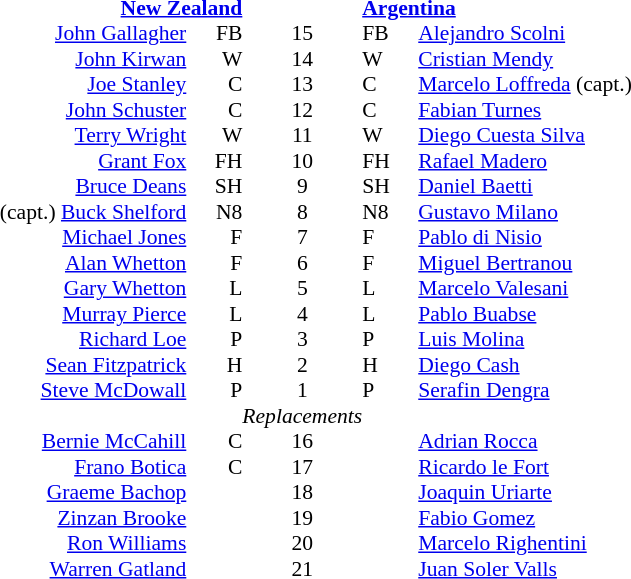<table width="100%" style="font-size: 90%; " cellspacing="0" cellpadding="0" align=center>
<tr>
<td width=41%; text-align=right></td>
<td width=3%; text-align:right></td>
<td width=4%; text-align:center></td>
<td width=3%; text-align:left></td>
<td width=49%; text-align:left></td>
</tr>
<tr>
<td colspan=2; align=right><strong><a href='#'>New Zealand</a></strong></td>
<td></td>
<td colspan=2;><strong><a href='#'>Argentina</a></strong></td>
</tr>
<tr>
<td align=right><a href='#'>John Gallagher</a></td>
<td align=right>FB</td>
<td align=center>15</td>
<td>FB</td>
<td><a href='#'>Alejandro Scolni</a></td>
</tr>
<tr>
<td align=right><a href='#'>John Kirwan</a></td>
<td align=right>W</td>
<td align=center>14</td>
<td>W</td>
<td><a href='#'>Cristian Mendy</a></td>
</tr>
<tr>
<td align=right> <a href='#'>Joe Stanley</a></td>
<td align=right>C</td>
<td align=center>13</td>
<td>C</td>
<td><a href='#'>Marcelo Loffreda</a> (capt.)</td>
</tr>
<tr>
<td align=right> <a href='#'>John Schuster</a></td>
<td align=right>C</td>
<td align=center>12</td>
<td>C</td>
<td><a href='#'>Fabian Turnes</a></td>
</tr>
<tr>
<td align=right><a href='#'>Terry Wright</a></td>
<td align=right>W</td>
<td align=center>11</td>
<td>W</td>
<td><a href='#'>Diego Cuesta Silva</a></td>
</tr>
<tr>
<td align=right><a href='#'>Grant Fox</a></td>
<td align=right>FH</td>
<td align=center>10</td>
<td>FH</td>
<td><a href='#'>Rafael Madero</a></td>
</tr>
<tr>
<td align=right><a href='#'>Bruce Deans</a></td>
<td align=right>SH</td>
<td align=center>9</td>
<td>SH</td>
<td><a href='#'>Daniel Baetti</a></td>
</tr>
<tr>
<td align=right>(capt.) <a href='#'>Buck Shelford</a></td>
<td align=right>N8</td>
<td align=center>8</td>
<td>N8</td>
<td><a href='#'>Gustavo Milano</a></td>
</tr>
<tr>
<td align=right><a href='#'>Michael Jones</a></td>
<td align=right>F</td>
<td align=center>7</td>
<td>F</td>
<td><a href='#'>Pablo di Nisio</a></td>
</tr>
<tr>
<td align=right><a href='#'>Alan Whetton</a></td>
<td align=right>F</td>
<td align=center>6</td>
<td>F</td>
<td><a href='#'>Miguel Bertranou</a></td>
</tr>
<tr>
<td align=right><a href='#'>Gary Whetton</a></td>
<td align=right>L</td>
<td align=center>5</td>
<td>L</td>
<td><a href='#'>Marcelo Valesani</a></td>
</tr>
<tr>
<td align=right><a href='#'>Murray Pierce</a></td>
<td align=right>L</td>
<td align=center>4</td>
<td>L</td>
<td><a href='#'>Pablo Buabse</a></td>
</tr>
<tr>
<td align=right><a href='#'>Richard Loe</a></td>
<td align=right>P</td>
<td align=center>3</td>
<td>P</td>
<td><a href='#'>Luis Molina</a></td>
</tr>
<tr>
<td align=right><a href='#'>Sean Fitzpatrick</a></td>
<td align=right>H</td>
<td align=center>2</td>
<td>H</td>
<td><a href='#'>Diego Cash</a></td>
</tr>
<tr>
<td align=right><a href='#'>Steve McDowall</a></td>
<td align=right>P</td>
<td align=center>1</td>
<td>P</td>
<td><a href='#'>Serafin Dengra</a></td>
</tr>
<tr>
<td></td>
<td></td>
<td align=center><em>Replacements</em></td>
<td></td>
<td></td>
</tr>
<tr>
<td align=right> <a href='#'>Bernie McCahill</a></td>
<td align=right>C</td>
<td align=center>16</td>
<td></td>
<td><a href='#'>Adrian Rocca</a></td>
</tr>
<tr>
<td align=right> <a href='#'>Frano Botica</a></td>
<td align=right>C</td>
<td align=center>17</td>
<td></td>
<td><a href='#'>Ricardo le Fort</a></td>
</tr>
<tr>
<td align=right><a href='#'>Graeme Bachop</a></td>
<td align=right></td>
<td align=center>18</td>
<td></td>
<td><a href='#'>Joaquin Uriarte</a></td>
</tr>
<tr>
<td align=right><a href='#'>Zinzan Brooke</a></td>
<td align=right></td>
<td align=center>19</td>
<td></td>
<td><a href='#'>Fabio Gomez</a></td>
</tr>
<tr>
<td align=right><a href='#'>Ron Williams</a></td>
<td align=right></td>
<td align=center>20</td>
<td></td>
<td><a href='#'>Marcelo Righentini</a></td>
</tr>
<tr>
<td align=right><a href='#'>Warren Gatland</a></td>
<td align=right></td>
<td align=center>21</td>
<td></td>
<td><a href='#'>Juan Soler Valls</a></td>
</tr>
</table>
